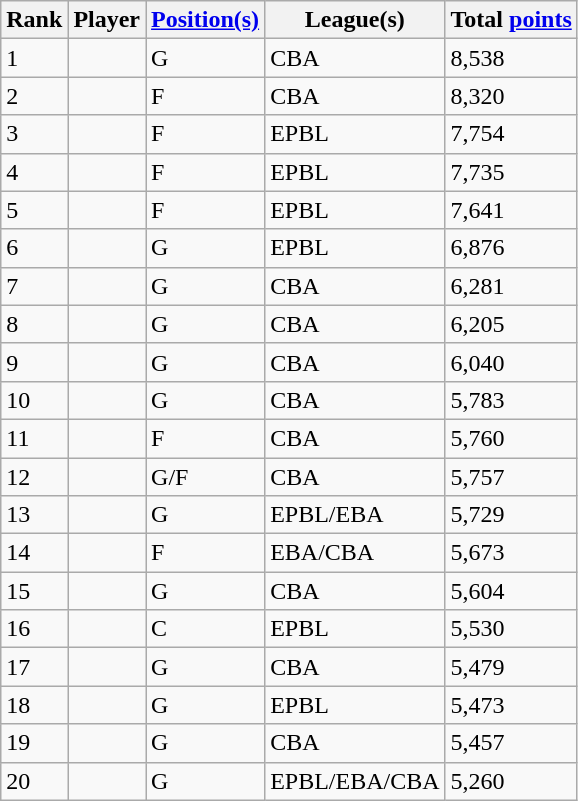<table class="wikitable sortable">
<tr>
<th>Rank</th>
<th>Player</th>
<th><a href='#'>Position(s)</a></th>
<th>League(s)</th>
<th>Total <a href='#'>points</a></th>
</tr>
<tr>
<td>1</td>
<td></td>
<td>G</td>
<td>CBA</td>
<td>8,538</td>
</tr>
<tr>
<td>2</td>
<td></td>
<td>F</td>
<td>CBA</td>
<td>8,320</td>
</tr>
<tr>
<td>3</td>
<td></td>
<td>F</td>
<td>EPBL</td>
<td>7,754</td>
</tr>
<tr>
<td>4</td>
<td></td>
<td>F</td>
<td>EPBL</td>
<td>7,735</td>
</tr>
<tr>
<td>5</td>
<td></td>
<td>F</td>
<td>EPBL</td>
<td>7,641</td>
</tr>
<tr>
<td>6</td>
<td></td>
<td>G</td>
<td>EPBL</td>
<td>6,876</td>
</tr>
<tr>
<td>7</td>
<td></td>
<td>G</td>
<td>CBA</td>
<td>6,281</td>
</tr>
<tr>
<td>8</td>
<td></td>
<td>G</td>
<td>CBA</td>
<td>6,205</td>
</tr>
<tr>
<td>9</td>
<td></td>
<td>G</td>
<td>CBA</td>
<td>6,040</td>
</tr>
<tr>
<td>10</td>
<td></td>
<td>G</td>
<td>CBA</td>
<td>5,783</td>
</tr>
<tr>
<td>11</td>
<td></td>
<td>F</td>
<td>CBA</td>
<td>5,760</td>
</tr>
<tr>
<td>12</td>
<td></td>
<td>G/F</td>
<td>CBA</td>
<td>5,757</td>
</tr>
<tr>
<td>13</td>
<td></td>
<td>G</td>
<td>EPBL/EBA</td>
<td>5,729</td>
</tr>
<tr>
<td>14</td>
<td></td>
<td>F</td>
<td>EBA/CBA</td>
<td>5,673</td>
</tr>
<tr>
<td>15</td>
<td></td>
<td>G</td>
<td>CBA</td>
<td>5,604</td>
</tr>
<tr>
<td>16</td>
<td></td>
<td>C</td>
<td>EPBL</td>
<td>5,530</td>
</tr>
<tr>
<td>17</td>
<td></td>
<td>G</td>
<td>CBA</td>
<td>5,479</td>
</tr>
<tr>
<td>18</td>
<td></td>
<td>G</td>
<td>EPBL</td>
<td>5,473</td>
</tr>
<tr>
<td>19</td>
<td></td>
<td>G</td>
<td>CBA</td>
<td>5,457</td>
</tr>
<tr>
<td>20</td>
<td></td>
<td>G</td>
<td>EPBL/EBA/CBA</td>
<td>5,260</td>
</tr>
</table>
